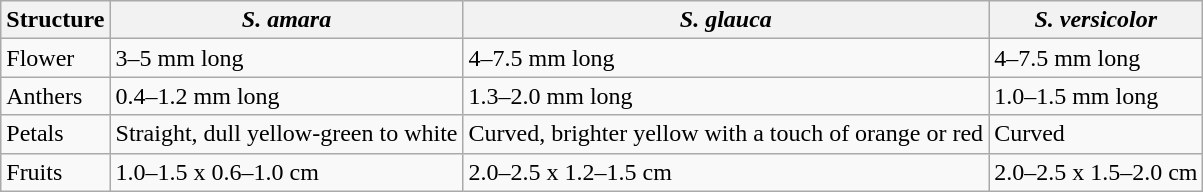<table class="wikitable">
<tr>
<th>Structure</th>
<th><em>S. amara</em></th>
<th><em>S. glauca</em></th>
<th><em>S. versicolor</em></th>
</tr>
<tr>
<td>Flower</td>
<td>3–5 mm long</td>
<td>4–7.5 mm long</td>
<td>4–7.5 mm long</td>
</tr>
<tr>
<td>Anthers</td>
<td>0.4–1.2 mm long</td>
<td>1.3–2.0 mm long</td>
<td>1.0–1.5 mm long</td>
</tr>
<tr>
<td>Petals</td>
<td>Straight, dull yellow-green to white</td>
<td>Curved, brighter yellow with a touch of orange or red</td>
<td>Curved</td>
</tr>
<tr>
<td>Fruits</td>
<td>1.0–1.5 x 0.6–1.0 cm</td>
<td>2.0–2.5 x 1.2–1.5 cm</td>
<td>2.0–2.5 x 1.5–2.0 cm</td>
</tr>
</table>
